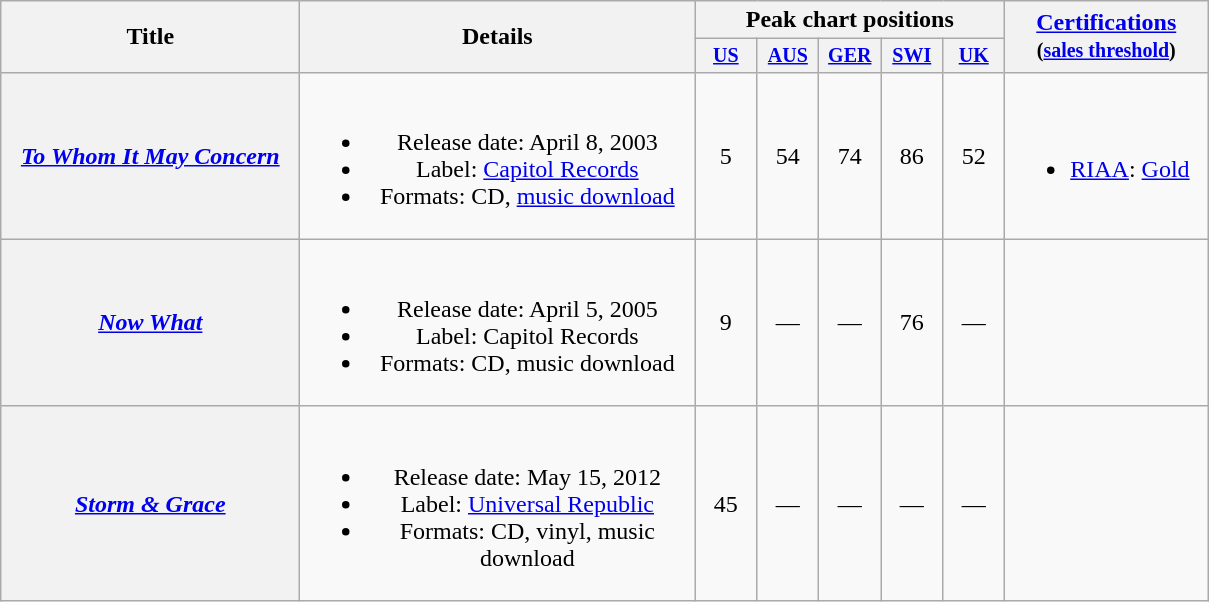<table class="wikitable plainrowheaders" style="text-align:center;">
<tr>
<th rowspan="2" style="width:12em;">Title</th>
<th rowspan="2" style="width:16em;">Details</th>
<th colspan="5">Peak chart positions</th>
<th rowspan="2" style="width:8em;"><a href='#'>Certifications</a><br><small>(<a href='#'>sales threshold</a>)</small></th>
</tr>
<tr style="font-size:smaller;">
<th style="width:35px;"><a href='#'>US</a><br></th>
<th style="width:35px;"><a href='#'>AUS</a><br></th>
<th style="width:35px;"><a href='#'>GER</a><br></th>
<th style="width:35px;"><a href='#'>SWI</a><br></th>
<th style="width:35px;"><a href='#'>UK</a><br></th>
</tr>
<tr>
<th scope="row"><em><a href='#'>To Whom It May Concern</a></em></th>
<td><br><ul><li>Release date: April 8, 2003</li><li>Label: <a href='#'>Capitol Records</a></li><li>Formats: CD, <a href='#'>music download</a></li></ul></td>
<td>5</td>
<td>54</td>
<td>74</td>
<td>86</td>
<td>52</td>
<td style="text-align:left;"><br><ul><li><a href='#'>RIAA</a>: <a href='#'>Gold</a></li></ul></td>
</tr>
<tr>
<th scope="row"><em><a href='#'>Now What</a></em></th>
<td><br><ul><li>Release date: April 5, 2005</li><li>Label: Capitol Records</li><li>Formats: CD, music download</li></ul></td>
<td>9</td>
<td>—</td>
<td>—</td>
<td>76</td>
<td>—</td>
<td style="text-align:left;"></td>
</tr>
<tr>
<th scope="row"><em><a href='#'>Storm & Grace</a></em></th>
<td><br><ul><li>Release date: May 15, 2012</li><li>Label: <a href='#'>Universal Republic</a></li><li>Formats: CD, vinyl, music download</li></ul></td>
<td>45</td>
<td>—</td>
<td>—</td>
<td>—</td>
<td>—</td>
<td style="text-align:left;"></td>
</tr>
</table>
